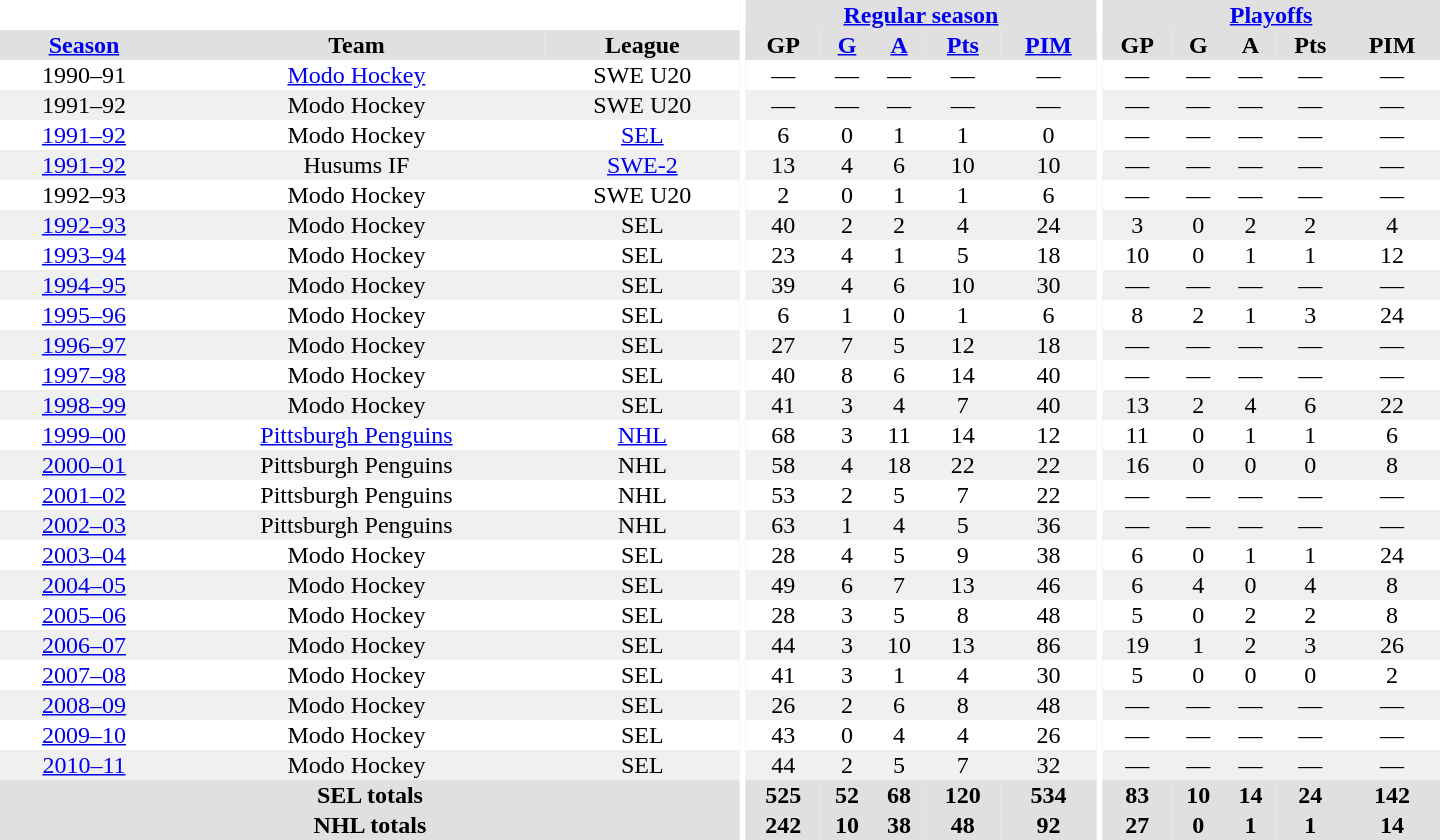<table border="0" cellpadding="1" cellspacing="0" style="text-align:center; width:60em">
<tr bgcolor="#e0e0e0">
<th colspan="3" bgcolor="#ffffff"></th>
<th rowspan="100" bgcolor="#ffffff"></th>
<th colspan="5"><a href='#'>Regular season</a></th>
<th rowspan="100" bgcolor="#ffffff"></th>
<th colspan="5"><a href='#'>Playoffs</a></th>
</tr>
<tr bgcolor="#e0e0e0">
<th><a href='#'>Season</a></th>
<th>Team</th>
<th>League</th>
<th>GP</th>
<th><a href='#'>G</a></th>
<th><a href='#'>A</a></th>
<th><a href='#'>Pts</a></th>
<th><a href='#'>PIM</a></th>
<th>GP</th>
<th>G</th>
<th>A</th>
<th>Pts</th>
<th>PIM</th>
</tr>
<tr>
<td>1990–91</td>
<td><a href='#'>Modo Hockey</a></td>
<td>SWE U20</td>
<td>—</td>
<td>—</td>
<td>—</td>
<td>—</td>
<td>—</td>
<td>—</td>
<td>—</td>
<td>—</td>
<td>—</td>
<td>—</td>
</tr>
<tr bgcolor="#f0f0f0">
<td>1991–92</td>
<td>Modo Hockey</td>
<td>SWE U20</td>
<td>—</td>
<td>—</td>
<td>—</td>
<td>—</td>
<td>—</td>
<td>—</td>
<td>—</td>
<td>—</td>
<td>—</td>
<td>—</td>
</tr>
<tr>
<td><a href='#'>1991–92</a></td>
<td>Modo Hockey</td>
<td><a href='#'>SEL</a></td>
<td>6</td>
<td>0</td>
<td>1</td>
<td>1</td>
<td>0</td>
<td>—</td>
<td>—</td>
<td>—</td>
<td>—</td>
<td>—</td>
</tr>
<tr bgcolor="#f0f0f0">
<td><a href='#'>1991–92</a></td>
<td>Husums IF</td>
<td><a href='#'>SWE-2</a></td>
<td>13</td>
<td>4</td>
<td>6</td>
<td>10</td>
<td>10</td>
<td>—</td>
<td>—</td>
<td>—</td>
<td>—</td>
<td>—</td>
</tr>
<tr>
<td>1992–93</td>
<td>Modo Hockey</td>
<td>SWE U20</td>
<td>2</td>
<td>0</td>
<td>1</td>
<td>1</td>
<td>6</td>
<td>—</td>
<td>—</td>
<td>—</td>
<td>—</td>
<td>—</td>
</tr>
<tr bgcolor="#f0f0f0">
<td><a href='#'>1992–93</a></td>
<td>Modo Hockey</td>
<td>SEL</td>
<td>40</td>
<td>2</td>
<td>2</td>
<td>4</td>
<td>24</td>
<td>3</td>
<td>0</td>
<td>2</td>
<td>2</td>
<td>4</td>
</tr>
<tr>
<td><a href='#'>1993–94</a></td>
<td>Modo Hockey</td>
<td>SEL</td>
<td>23</td>
<td>4</td>
<td>1</td>
<td>5</td>
<td>18</td>
<td>10</td>
<td>0</td>
<td>1</td>
<td>1</td>
<td>12</td>
</tr>
<tr bgcolor="#f0f0f0">
<td><a href='#'>1994–95</a></td>
<td>Modo Hockey</td>
<td>SEL</td>
<td>39</td>
<td>4</td>
<td>6</td>
<td>10</td>
<td>30</td>
<td>—</td>
<td>—</td>
<td>—</td>
<td>—</td>
<td>—</td>
</tr>
<tr>
<td><a href='#'>1995–96</a></td>
<td>Modo Hockey</td>
<td>SEL</td>
<td>6</td>
<td>1</td>
<td>0</td>
<td>1</td>
<td>6</td>
<td>8</td>
<td>2</td>
<td>1</td>
<td>3</td>
<td>24</td>
</tr>
<tr bgcolor="#f0f0f0">
<td><a href='#'>1996–97</a></td>
<td>Modo Hockey</td>
<td>SEL</td>
<td>27</td>
<td>7</td>
<td>5</td>
<td>12</td>
<td>18</td>
<td>—</td>
<td>—</td>
<td>—</td>
<td>—</td>
<td>—</td>
</tr>
<tr>
<td><a href='#'>1997–98</a></td>
<td>Modo Hockey</td>
<td>SEL</td>
<td>40</td>
<td>8</td>
<td>6</td>
<td>14</td>
<td>40</td>
<td>—</td>
<td>—</td>
<td>—</td>
<td>—</td>
<td>—</td>
</tr>
<tr bgcolor="#f0f0f0">
<td><a href='#'>1998–99</a></td>
<td>Modo Hockey</td>
<td>SEL</td>
<td>41</td>
<td>3</td>
<td>4</td>
<td>7</td>
<td>40</td>
<td>13</td>
<td>2</td>
<td>4</td>
<td>6</td>
<td>22</td>
</tr>
<tr>
<td><a href='#'>1999–00</a></td>
<td><a href='#'>Pittsburgh Penguins</a></td>
<td><a href='#'>NHL</a></td>
<td>68</td>
<td>3</td>
<td>11</td>
<td>14</td>
<td>12</td>
<td>11</td>
<td>0</td>
<td>1</td>
<td>1</td>
<td>6</td>
</tr>
<tr bgcolor="#f0f0f0">
<td><a href='#'>2000–01</a></td>
<td>Pittsburgh Penguins</td>
<td>NHL</td>
<td>58</td>
<td>4</td>
<td>18</td>
<td>22</td>
<td>22</td>
<td>16</td>
<td>0</td>
<td>0</td>
<td>0</td>
<td>8</td>
</tr>
<tr>
<td><a href='#'>2001–02</a></td>
<td>Pittsburgh Penguins</td>
<td>NHL</td>
<td>53</td>
<td>2</td>
<td>5</td>
<td>7</td>
<td>22</td>
<td>—</td>
<td>—</td>
<td>—</td>
<td>—</td>
<td>—</td>
</tr>
<tr bgcolor="#f0f0f0">
<td><a href='#'>2002–03</a></td>
<td>Pittsburgh Penguins</td>
<td>NHL</td>
<td>63</td>
<td>1</td>
<td>4</td>
<td>5</td>
<td>36</td>
<td>—</td>
<td>—</td>
<td>—</td>
<td>—</td>
<td>—</td>
</tr>
<tr>
<td><a href='#'>2003–04</a></td>
<td>Modo Hockey</td>
<td>SEL</td>
<td>28</td>
<td>4</td>
<td>5</td>
<td>9</td>
<td>38</td>
<td>6</td>
<td>0</td>
<td>1</td>
<td>1</td>
<td>24</td>
</tr>
<tr bgcolor="#f0f0f0">
<td><a href='#'>2004–05</a></td>
<td>Modo Hockey</td>
<td>SEL</td>
<td>49</td>
<td>6</td>
<td>7</td>
<td>13</td>
<td>46</td>
<td>6</td>
<td>4</td>
<td>0</td>
<td>4</td>
<td>8</td>
</tr>
<tr>
<td><a href='#'>2005–06</a></td>
<td>Modo Hockey</td>
<td>SEL</td>
<td>28</td>
<td>3</td>
<td>5</td>
<td>8</td>
<td>48</td>
<td>5</td>
<td>0</td>
<td>2</td>
<td>2</td>
<td>8</td>
</tr>
<tr bgcolor="#f0f0f0">
<td><a href='#'>2006–07</a></td>
<td>Modo Hockey</td>
<td>SEL</td>
<td>44</td>
<td>3</td>
<td>10</td>
<td>13</td>
<td>86</td>
<td>19</td>
<td>1</td>
<td>2</td>
<td>3</td>
<td>26</td>
</tr>
<tr>
<td><a href='#'>2007–08</a></td>
<td>Modo Hockey</td>
<td>SEL</td>
<td>41</td>
<td>3</td>
<td>1</td>
<td>4</td>
<td>30</td>
<td>5</td>
<td>0</td>
<td>0</td>
<td>0</td>
<td>2</td>
</tr>
<tr bgcolor="#f0f0f0">
<td><a href='#'>2008–09</a></td>
<td>Modo Hockey</td>
<td>SEL</td>
<td>26</td>
<td>2</td>
<td>6</td>
<td>8</td>
<td>48</td>
<td>—</td>
<td>—</td>
<td>—</td>
<td>—</td>
<td>—</td>
</tr>
<tr>
<td><a href='#'>2009–10</a></td>
<td>Modo Hockey</td>
<td>SEL</td>
<td>43</td>
<td>0</td>
<td>4</td>
<td>4</td>
<td>26</td>
<td>—</td>
<td>—</td>
<td>—</td>
<td>—</td>
<td>—</td>
</tr>
<tr bgcolor="#f0f0f0">
<td><a href='#'>2010–11</a></td>
<td>Modo Hockey</td>
<td>SEL</td>
<td>44</td>
<td>2</td>
<td>5</td>
<td>7</td>
<td>32</td>
<td>—</td>
<td>—</td>
<td>—</td>
<td>—</td>
<td>—</td>
</tr>
<tr bgcolor="#e0e0e0">
<th colspan="3">SEL totals</th>
<th>525</th>
<th>52</th>
<th>68</th>
<th>120</th>
<th>534</th>
<th>83</th>
<th>10</th>
<th>14</th>
<th>24</th>
<th>142</th>
</tr>
<tr bgcolor="#e0e0e0">
<th colspan="3">NHL totals</th>
<th>242</th>
<th>10</th>
<th>38</th>
<th>48</th>
<th>92</th>
<th>27</th>
<th>0</th>
<th>1</th>
<th>1</th>
<th>14</th>
</tr>
</table>
